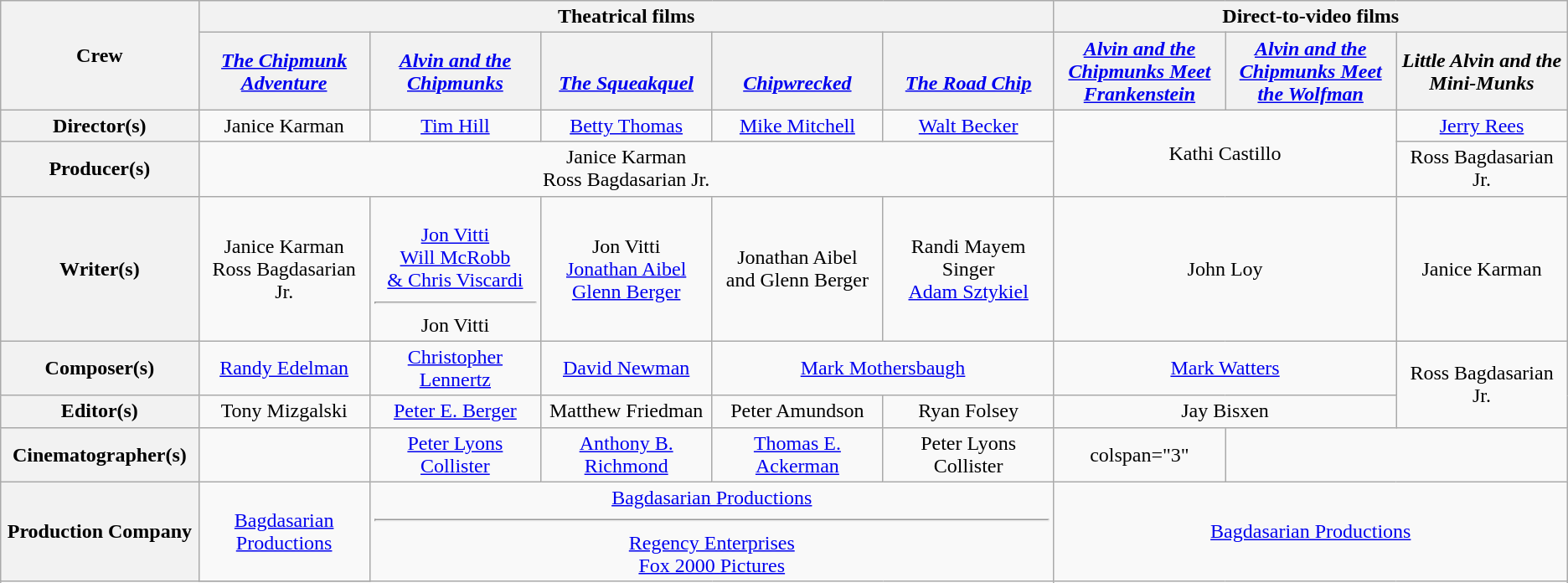<table class="wikitable" style="text-align:center;">
<tr>
<th rowspan="2" width="10%">Crew</th>
<th colspan="5">Theatrical films</th>
<th colspan="3">Direct-to-video films</th>
</tr>
<tr>
<th width="10%"><em><a href='#'>The Chipmunk Adventure</a></em></th>
<th width="10%"><em><a href='#'>Alvin and the Chipmunks</a></em></th>
<th width="10%"><em><a href='#'> <br>The Squeakquel</a></em></th>
<th width="10%"><em><a href='#'> <br>Chipwrecked</a></em></th>
<th width="10%"><em><a href='#'> <br>The Road Chip</a></em></th>
<th width="10%"><em><a href='#'>Alvin and the Chipmunks Meet Frankenstein</a></em></th>
<th width="10%"><em><a href='#'>Alvin and the Chipmunks Meet the Wolfman</a></em></th>
<th width="10%"><em>Little Alvin and the Mini-Munks</em></th>
</tr>
<tr>
<th>Director(s)</th>
<td>Janice Karman</td>
<td><a href='#'>Tim Hill</a></td>
<td><a href='#'>Betty Thomas</a></td>
<td><a href='#'>Mike Mitchell</a></td>
<td><a href='#'>Walt Becker</a></td>
<td rowspan="2" colspan="2">Kathi Castillo</td>
<td><a href='#'>Jerry Rees</a></td>
</tr>
<tr>
<th>Producer(s)</th>
<td colspan="5">Janice Karman <br>Ross Bagdasarian Jr.</td>
<td>Ross Bagdasarian Jr.</td>
</tr>
<tr>
<th>Writer(s)</th>
<td>Janice Karman <br>Ross Bagdasarian Jr.</td>
<td> <br><a href='#'>Jon Vitti</a> <br><a href='#'>Will McRobb <br>& Chris Viscardi</a><hr> Jon Vitti</td>
<td>Jon Vitti <br><a href='#'>Jonathan Aibel <br>Glenn Berger</a></td>
<td>Jonathan Aibel <br>and Glenn Berger</td>
<td>Randi Mayem Singer <br><a href='#'>Adam Sztykiel</a></td>
<td colspan="2">John Loy</td>
<td>Janice Karman</td>
</tr>
<tr>
<th>Composer(s)</th>
<td><a href='#'>Randy Edelman</a></td>
<td><a href='#'>Christopher Lennertz</a></td>
<td><a href='#'>David Newman</a></td>
<td colspan="2"><a href='#'>Mark Mothersbaugh</a></td>
<td colspan="2"><a href='#'>Mark Watters</a></td>
<td rowspan="2">Ross Bagdasarian Jr.</td>
</tr>
<tr>
<th>Editor(s)</th>
<td>Tony Mizgalski</td>
<td><a href='#'>Peter E. Berger</a></td>
<td>Matthew Friedman</td>
<td>Peter Amundson</td>
<td>Ryan Folsey</td>
<td colspan="2">Jay Bisxen</td>
</tr>
<tr>
<th>Cinematographer(s)</th>
<td></td>
<td><a href='#'>Peter Lyons Collister</a></td>
<td><a href='#'>Anthony B. Richmond</a></td>
<td><a href='#'>Thomas E. Ackerman</a></td>
<td>Peter Lyons Collister</td>
<td>colspan="3" </td>
</tr>
<tr>
<th rowspan="2">Production Company</th>
<td rowspan="1"><a href='#'>Bagdasarian Productions</a></td>
<td rowspan="2" colspan="4"><a href='#'>Bagdasarian Productions</a><hr><a href='#'>Regency Enterprises</a><br><a href='#'>Fox 2000 Pictures</a></td>
<td rowspan="2" colspan="3"><a href='#'>Bagdasarian Productions</a></td>
</tr>
<tr>
</tr>
</table>
